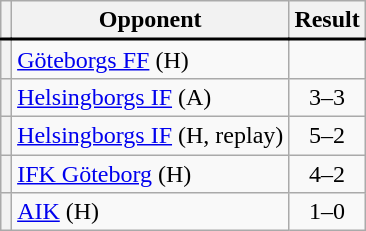<table class="wikitable plainrowheaders" style="text-align:center;margin-left:1em;float:right;clear:right;min-width:226px">
<tr>
<th scope="col"></th>
<th scope="col">Opponent</th>
<th scope="col">Result</th>
</tr>
<tr style="border-top:2px solid black">
<th scope="row" style="text-align:center"></th>
<td align="left"><a href='#'>Göteborgs FF</a> (H)</td>
<td></td>
</tr>
<tr>
<th scope="row" style="text-align:center"></th>
<td align="left"><a href='#'>Helsingborgs IF</a> (A)</td>
<td>3–3</td>
</tr>
<tr>
<th scope="row" style="text-align:center"></th>
<td align="left"><a href='#'>Helsingborgs IF</a> (H, replay)</td>
<td>5–2</td>
</tr>
<tr>
<th scope="row" style="text-align:center"></th>
<td align="left"><a href='#'>IFK Göteborg</a> (H)</td>
<td>4–2</td>
</tr>
<tr>
<th scope="row" style="text-align:center"></th>
<td align="left"><a href='#'>AIK</a> (H)</td>
<td>1–0</td>
</tr>
</table>
